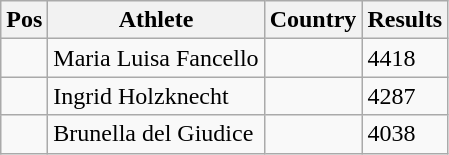<table class="wikitable">
<tr>
<th>Pos</th>
<th>Athlete</th>
<th>Country</th>
<th>Results</th>
</tr>
<tr>
<td align="center"></td>
<td>Maria Luisa Fancello</td>
<td></td>
<td>4418</td>
</tr>
<tr>
<td align="center"></td>
<td>Ingrid Holzknecht</td>
<td></td>
<td>4287</td>
</tr>
<tr>
<td align="center"></td>
<td>Brunella del Giudice</td>
<td></td>
<td>4038</td>
</tr>
</table>
